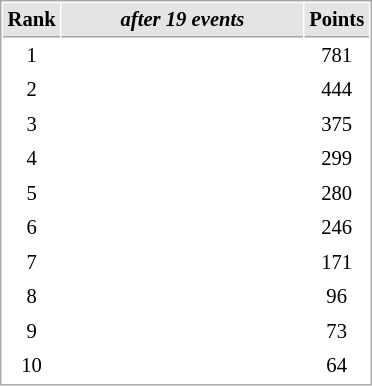<table cellspacing="1" cellpadding="3" style="border:1px solid #AAAAAA;font-size:86%">
<tr bgcolor="#E4E4E4">
<th style="border-bottom:1px solid #AAAAAA" width=10>Rank</th>
<th style="border-bottom:1px solid #AAAAAA" width=155><em>after 19 events</em></th>
<th style="border-bottom:1px solid #AAAAAA" width=4>Points</th>
</tr>
<tr>
<td align=center>1</td>
<td></td>
<td align=center>781</td>
</tr>
<tr>
<td align=center>2</td>
<td></td>
<td align=center>444</td>
</tr>
<tr>
<td align=center>3</td>
<td></td>
<td align=center>375</td>
</tr>
<tr>
<td align=center>4</td>
<td></td>
<td align=center>299</td>
</tr>
<tr>
<td align=center>5</td>
<td></td>
<td align=center>280</td>
</tr>
<tr>
<td align=center>6</td>
<td></td>
<td align=center>246</td>
</tr>
<tr>
<td align=center>7</td>
<td></td>
<td align=center>171</td>
</tr>
<tr>
<td align=center>8</td>
<td></td>
<td align=center>96</td>
</tr>
<tr>
<td align=center>9</td>
<td></td>
<td align=center>73</td>
</tr>
<tr>
<td align=center>10</td>
<td></td>
<td align=center>64</td>
</tr>
</table>
